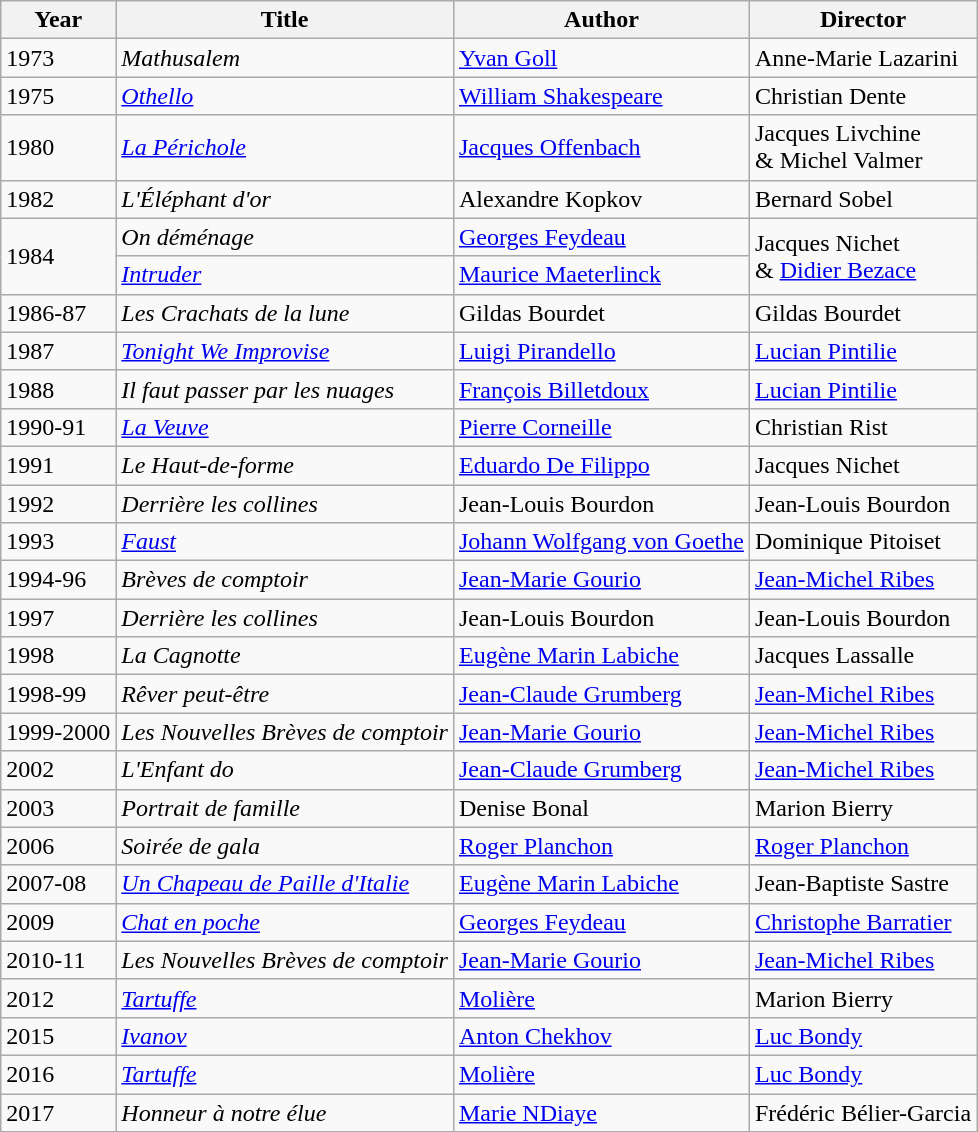<table class="wikitable">
<tr>
<th>Year</th>
<th>Title</th>
<th>Author</th>
<th>Director</th>
</tr>
<tr>
<td>1973</td>
<td><em>Mathusalem</em></td>
<td><a href='#'>Yvan Goll</a></td>
<td>Anne-Marie Lazarini</td>
</tr>
<tr>
<td>1975</td>
<td><em><a href='#'>Othello</a></em></td>
<td><a href='#'>William Shakespeare</a></td>
<td>Christian Dente</td>
</tr>
<tr>
<td>1980</td>
<td><em><a href='#'>La Périchole</a></em></td>
<td><a href='#'>Jacques Offenbach</a></td>
<td>Jacques Livchine<br> & Michel Valmer</td>
</tr>
<tr>
<td>1982</td>
<td><em>L'Éléphant d'or</em></td>
<td>Alexandre Kopkov</td>
<td>Bernard Sobel</td>
</tr>
<tr>
<td rowspan=2>1984</td>
<td><em>On déménage</em></td>
<td><a href='#'>Georges Feydeau</a></td>
<td rowspan=2>Jacques Nichet<br> & <a href='#'>Didier Bezace</a></td>
</tr>
<tr>
<td><em><a href='#'>Intruder</a></em></td>
<td><a href='#'>Maurice Maeterlinck</a></td>
</tr>
<tr>
<td>1986-87</td>
<td><em>Les Crachats de la lune</em></td>
<td>Gildas Bourdet</td>
<td>Gildas Bourdet</td>
</tr>
<tr>
<td>1987</td>
<td><em><a href='#'>Tonight We Improvise</a></em></td>
<td><a href='#'>Luigi Pirandello</a></td>
<td><a href='#'>Lucian Pintilie</a></td>
</tr>
<tr>
<td>1988</td>
<td><em>Il faut passer par les nuages</em></td>
<td><a href='#'>François Billetdoux</a></td>
<td><a href='#'>Lucian Pintilie</a></td>
</tr>
<tr>
<td>1990-91</td>
<td><em><a href='#'>La Veuve</a></em></td>
<td><a href='#'>Pierre Corneille</a></td>
<td>Christian Rist</td>
</tr>
<tr>
<td>1991</td>
<td><em>Le Haut-de-forme</em></td>
<td><a href='#'>Eduardo De Filippo</a></td>
<td>Jacques Nichet</td>
</tr>
<tr>
<td>1992</td>
<td><em>Derrière les collines</em></td>
<td>Jean-Louis Bourdon</td>
<td>Jean-Louis Bourdon</td>
</tr>
<tr>
<td>1993</td>
<td><em><a href='#'>Faust</a></em></td>
<td><a href='#'>Johann Wolfgang von Goethe</a></td>
<td>Dominique Pitoiset</td>
</tr>
<tr>
<td>1994-96</td>
<td><em>Brèves de comptoir</em></td>
<td><a href='#'>Jean-Marie Gourio</a></td>
<td><a href='#'>Jean-Michel Ribes</a></td>
</tr>
<tr>
<td>1997</td>
<td><em>Derrière les collines</em></td>
<td>Jean-Louis Bourdon</td>
<td>Jean-Louis Bourdon</td>
</tr>
<tr>
<td>1998</td>
<td><em>La Cagnotte</em></td>
<td><a href='#'>Eugène Marin Labiche</a></td>
<td>Jacques Lassalle</td>
</tr>
<tr>
<td>1998-99</td>
<td><em>Rêver peut-être</em></td>
<td><a href='#'>Jean-Claude Grumberg</a></td>
<td><a href='#'>Jean-Michel Ribes</a></td>
</tr>
<tr>
<td>1999-2000</td>
<td><em>Les Nouvelles Brèves de comptoir</em></td>
<td><a href='#'>Jean-Marie Gourio</a></td>
<td><a href='#'>Jean-Michel Ribes</a></td>
</tr>
<tr>
<td>2002</td>
<td><em>L'Enfant do</em></td>
<td><a href='#'>Jean-Claude Grumberg</a></td>
<td><a href='#'>Jean-Michel Ribes</a></td>
</tr>
<tr>
<td>2003</td>
<td><em>Portrait de famille</em></td>
<td>Denise Bonal</td>
<td>Marion Bierry</td>
</tr>
<tr>
<td>2006</td>
<td><em>Soirée de gala</em></td>
<td><a href='#'>Roger Planchon</a></td>
<td><a href='#'>Roger Planchon</a></td>
</tr>
<tr>
<td>2007-08</td>
<td><em><a href='#'>Un Chapeau de Paille d'Italie</a></em></td>
<td><a href='#'>Eugène Marin Labiche</a></td>
<td>Jean-Baptiste Sastre</td>
</tr>
<tr>
<td>2009</td>
<td><em><a href='#'>Chat en poche</a></em></td>
<td><a href='#'>Georges Feydeau</a></td>
<td><a href='#'>Christophe Barratier</a></td>
</tr>
<tr>
<td>2010-11</td>
<td><em>Les Nouvelles Brèves de comptoir</em></td>
<td><a href='#'>Jean-Marie Gourio</a></td>
<td><a href='#'>Jean-Michel Ribes</a></td>
</tr>
<tr>
<td>2012</td>
<td><em><a href='#'>Tartuffe</a></em></td>
<td><a href='#'>Molière</a></td>
<td>Marion Bierry</td>
</tr>
<tr>
<td>2015</td>
<td><em><a href='#'>Ivanov</a></em></td>
<td><a href='#'>Anton Chekhov</a></td>
<td><a href='#'>Luc Bondy</a></td>
</tr>
<tr>
<td>2016</td>
<td><em><a href='#'>Tartuffe</a></em></td>
<td><a href='#'>Molière</a></td>
<td><a href='#'>Luc Bondy</a></td>
</tr>
<tr>
<td>2017</td>
<td><em>Honneur à notre élue</em></td>
<td><a href='#'>Marie NDiaye</a></td>
<td>Frédéric Bélier-Garcia</td>
</tr>
<tr>
</tr>
</table>
